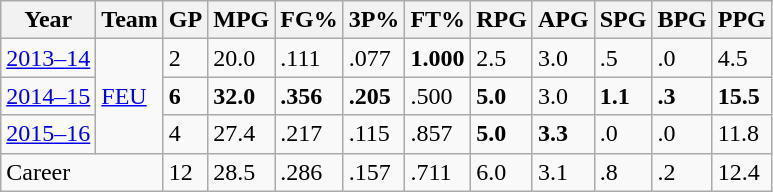<table class="wikitable sortable">
<tr>
<th>Year</th>
<th>Team</th>
<th>GP</th>
<th>MPG</th>
<th>FG%</th>
<th>3P%</th>
<th>FT%</th>
<th>RPG</th>
<th>APG</th>
<th>SPG</th>
<th>BPG</th>
<th>PPG</th>
</tr>
<tr>
<td><a href='#'>2013–14</a></td>
<td rowspan="3"><a href='#'>FEU</a></td>
<td>2</td>
<td>20.0</td>
<td>.111</td>
<td>.077</td>
<td><strong>1.000</strong></td>
<td>2.5</td>
<td>3.0</td>
<td>.5</td>
<td>.0</td>
<td>4.5</td>
</tr>
<tr>
<td><a href='#'>2014–15</a></td>
<td><strong>6</strong></td>
<td><strong>32.0</strong></td>
<td><strong>.356</strong></td>
<td><strong>.205</strong></td>
<td>.500</td>
<td><strong>5.0</strong></td>
<td>3.0</td>
<td><strong>1.1</strong></td>
<td><strong>.3</strong></td>
<td><strong>15.5</strong></td>
</tr>
<tr>
<td><a href='#'>2015–16</a></td>
<td>4</td>
<td>27.4</td>
<td>.217</td>
<td>.115</td>
<td>.857</td>
<td><strong>5.0</strong></td>
<td><strong>3.3</strong></td>
<td>.0</td>
<td>.0</td>
<td>11.8</td>
</tr>
<tr>
<td colspan="2">Career</td>
<td>12</td>
<td>28.5</td>
<td>.286</td>
<td>.157</td>
<td>.711</td>
<td>6.0</td>
<td>3.1</td>
<td>.8</td>
<td>.2</td>
<td>12.4</td>
</tr>
</table>
